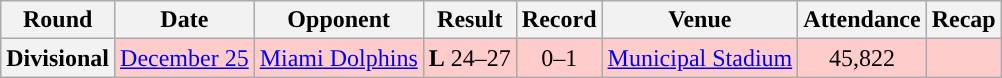<table class="wikitable" style="text-align:center">
<tr>
<th>Round</th>
<th>Date</th>
<th>Opponent</th>
<th>Result</th>
<th>Record</th>
<th>Venue</th>
<th>Attendance</th>
<th>Recap</th>
</tr>
<tr style="background:#fcc">
<th>Divisional</th>
<td><a href='#'>December 25</a></td>
<td><a href='#'>Miami Dolphins</a></td>
<td><strong>L</strong> 24–27 </td>
<td>0–1</td>
<td><a href='#'>Municipal Stadium</a></td>
<td>45,822</td>
<td></td>
</tr>
</table>
